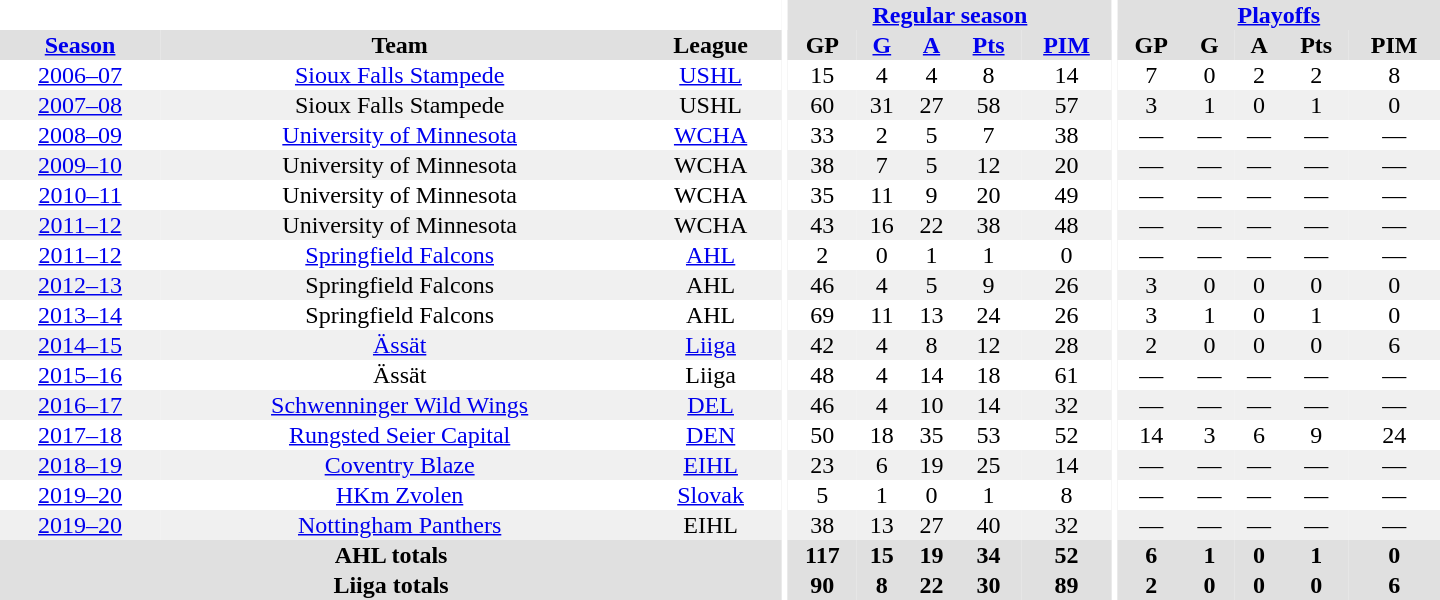<table border="0" cellpadding="1" cellspacing="0" style="text-align:center; width:60em">
<tr bgcolor="#e0e0e0">
<th colspan="3" bgcolor="#ffffff"></th>
<th rowspan="99" bgcolor="#ffffff"></th>
<th colspan="5"><a href='#'>Regular season</a></th>
<th rowspan="99" bgcolor="#ffffff"></th>
<th colspan="5"><a href='#'>Playoffs</a></th>
</tr>
<tr bgcolor="#e0e0e0">
<th><a href='#'>Season</a></th>
<th>Team</th>
<th>League</th>
<th>GP</th>
<th><a href='#'>G</a></th>
<th><a href='#'>A</a></th>
<th><a href='#'>Pts</a></th>
<th><a href='#'>PIM</a></th>
<th>GP</th>
<th>G</th>
<th>A</th>
<th>Pts</th>
<th>PIM</th>
</tr>
<tr>
<td><a href='#'>2006–07</a></td>
<td><a href='#'>Sioux Falls Stampede</a></td>
<td><a href='#'>USHL</a></td>
<td>15</td>
<td>4</td>
<td>4</td>
<td>8</td>
<td>14</td>
<td>7</td>
<td>0</td>
<td>2</td>
<td>2</td>
<td>8</td>
</tr>
<tr bgcolor="#f0f0f0">
<td><a href='#'>2007–08</a></td>
<td>Sioux Falls Stampede</td>
<td>USHL</td>
<td>60</td>
<td>31</td>
<td>27</td>
<td>58</td>
<td>57</td>
<td>3</td>
<td>1</td>
<td>0</td>
<td>1</td>
<td>0</td>
</tr>
<tr>
<td><a href='#'>2008–09</a></td>
<td><a href='#'>University of Minnesota</a></td>
<td><a href='#'>WCHA</a></td>
<td>33</td>
<td>2</td>
<td>5</td>
<td>7</td>
<td>38</td>
<td>—</td>
<td>—</td>
<td>—</td>
<td>—</td>
<td>—</td>
</tr>
<tr bgcolor="#f0f0f0">
<td><a href='#'>2009–10</a></td>
<td>University of Minnesota</td>
<td>WCHA</td>
<td>38</td>
<td>7</td>
<td>5</td>
<td>12</td>
<td>20</td>
<td>—</td>
<td>—</td>
<td>—</td>
<td>—</td>
<td>—</td>
</tr>
<tr>
<td><a href='#'>2010–11</a></td>
<td>University of Minnesota</td>
<td>WCHA</td>
<td>35</td>
<td>11</td>
<td>9</td>
<td>20</td>
<td>49</td>
<td>—</td>
<td>—</td>
<td>—</td>
<td>—</td>
<td>—</td>
</tr>
<tr bgcolor="#f0f0f0">
<td><a href='#'>2011–12</a></td>
<td>University of Minnesota</td>
<td>WCHA</td>
<td>43</td>
<td>16</td>
<td>22</td>
<td>38</td>
<td>48</td>
<td>—</td>
<td>—</td>
<td>—</td>
<td>—</td>
<td>—</td>
</tr>
<tr>
<td><a href='#'>2011–12</a></td>
<td><a href='#'>Springfield Falcons</a></td>
<td><a href='#'>AHL</a></td>
<td>2</td>
<td>0</td>
<td>1</td>
<td>1</td>
<td>0</td>
<td>—</td>
<td>—</td>
<td>—</td>
<td>—</td>
<td>—</td>
</tr>
<tr bgcolor="#f0f0f0">
<td><a href='#'>2012–13</a></td>
<td>Springfield Falcons</td>
<td>AHL</td>
<td>46</td>
<td>4</td>
<td>5</td>
<td>9</td>
<td>26</td>
<td>3</td>
<td>0</td>
<td>0</td>
<td>0</td>
<td>0</td>
</tr>
<tr>
<td><a href='#'>2013–14</a></td>
<td>Springfield Falcons</td>
<td>AHL</td>
<td>69</td>
<td>11</td>
<td>13</td>
<td>24</td>
<td>26</td>
<td>3</td>
<td>1</td>
<td>0</td>
<td>1</td>
<td>0</td>
</tr>
<tr bgcolor="#f0f0f0">
<td><a href='#'>2014–15</a></td>
<td><a href='#'>Ässät</a></td>
<td><a href='#'>Liiga</a></td>
<td>42</td>
<td>4</td>
<td>8</td>
<td>12</td>
<td>28</td>
<td>2</td>
<td>0</td>
<td>0</td>
<td>0</td>
<td>6</td>
</tr>
<tr>
<td><a href='#'>2015–16</a></td>
<td>Ässät</td>
<td>Liiga</td>
<td>48</td>
<td>4</td>
<td>14</td>
<td>18</td>
<td>61</td>
<td>—</td>
<td>—</td>
<td>—</td>
<td>—</td>
<td>—</td>
</tr>
<tr bgcolor="#f0f0f0">
<td><a href='#'>2016–17</a></td>
<td><a href='#'>Schwenninger Wild Wings</a></td>
<td><a href='#'>DEL</a></td>
<td>46</td>
<td>4</td>
<td>10</td>
<td>14</td>
<td>32</td>
<td>—</td>
<td>—</td>
<td>—</td>
<td>—</td>
<td>—</td>
</tr>
<tr>
<td><a href='#'>2017–18</a></td>
<td><a href='#'>Rungsted Seier Capital</a></td>
<td><a href='#'>DEN</a></td>
<td>50</td>
<td>18</td>
<td>35</td>
<td>53</td>
<td>52</td>
<td>14</td>
<td>3</td>
<td>6</td>
<td>9</td>
<td>24</td>
</tr>
<tr bgcolor="#f0f0f0">
<td><a href='#'>2018–19</a></td>
<td><a href='#'>Coventry Blaze</a></td>
<td><a href='#'>EIHL</a></td>
<td>23</td>
<td>6</td>
<td>19</td>
<td>25</td>
<td>14</td>
<td>—</td>
<td>—</td>
<td>—</td>
<td>—</td>
<td>—</td>
</tr>
<tr>
<td><a href='#'>2019–20</a></td>
<td><a href='#'>HKm Zvolen</a></td>
<td><a href='#'>Slovak</a></td>
<td>5</td>
<td>1</td>
<td>0</td>
<td>1</td>
<td>8</td>
<td>—</td>
<td>—</td>
<td>—</td>
<td>—</td>
<td>—</td>
</tr>
<tr>
</tr>
<tr bgcolor="#f0f0f0">
<td><a href='#'>2019–20</a></td>
<td><a href='#'>Nottingham Panthers</a></td>
<td>EIHL</td>
<td>38</td>
<td>13</td>
<td>27</td>
<td>40</td>
<td>32</td>
<td>—</td>
<td>—</td>
<td>—</td>
<td>—</td>
<td>—</td>
</tr>
<tr bgcolor="#e0e0e0">
<th colspan="3">AHL totals</th>
<th>117</th>
<th>15</th>
<th>19</th>
<th>34</th>
<th>52</th>
<th>6</th>
<th>1</th>
<th>0</th>
<th>1</th>
<th>0</th>
</tr>
<tr bgcolor="#e0e0e0">
<th colspan="3">Liiga totals</th>
<th>90</th>
<th>8</th>
<th>22</th>
<th>30</th>
<th>89</th>
<th>2</th>
<th>0</th>
<th>0</th>
<th>0</th>
<th>6</th>
</tr>
</table>
